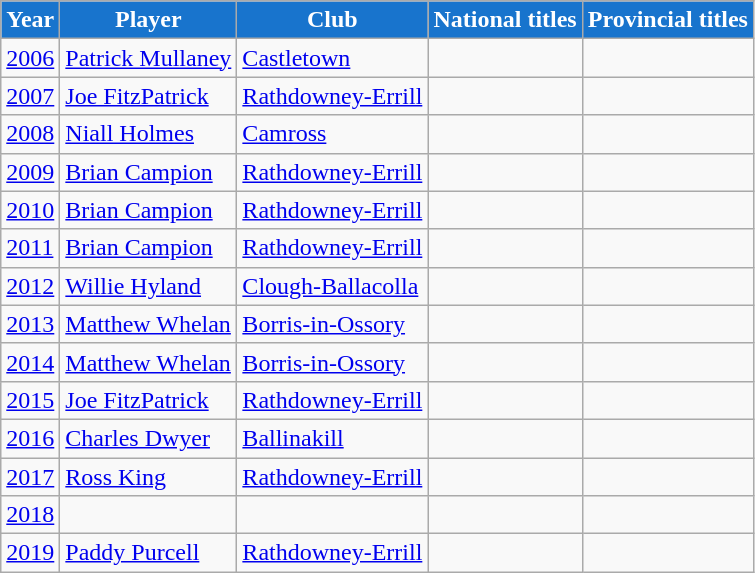<table class="wikitable">
<tr style="text-align:center;background:#1874CD;color:white;">
<td><strong>Year</strong></td>
<td><strong>Player</strong></td>
<td><strong>Club</strong></td>
<td><strong>National titles</strong></td>
<td><strong>Provincial titles</strong></td>
</tr>
<tr>
<td><a href='#'>2006</a></td>
<td style="text-align:left;"><a href='#'>Patrick Mullaney</a></td>
<td><a href='#'>Castletown</a></td>
<td></td>
<td></td>
</tr>
<tr>
<td><a href='#'>2007</a></td>
<td style="text-align:left;"><a href='#'>Joe FitzPatrick</a></td>
<td><a href='#'>Rathdowney-Errill</a></td>
<td></td>
<td></td>
</tr>
<tr>
<td><a href='#'>2008</a></td>
<td style="text-align:left;"><a href='#'>Niall Holmes</a></td>
<td><a href='#'>Camross</a></td>
<td></td>
<td></td>
</tr>
<tr>
<td><a href='#'>2009</a></td>
<td style="text-align:left;"><a href='#'>Brian Campion</a></td>
<td><a href='#'>Rathdowney-Errill</a></td>
<td></td>
<td></td>
</tr>
<tr>
<td><a href='#'>2010</a></td>
<td style="text-align:left;"><a href='#'>Brian Campion</a></td>
<td><a href='#'>Rathdowney-Errill</a></td>
<td></td>
<td></td>
</tr>
<tr>
<td><a href='#'>2011</a></td>
<td style="text-align:left;"><a href='#'>Brian Campion</a></td>
<td><a href='#'>Rathdowney-Errill</a></td>
<td></td>
<td></td>
</tr>
<tr>
<td><a href='#'>2012</a></td>
<td style="text-align:left;"><a href='#'>Willie Hyland</a></td>
<td><a href='#'>Clough-Ballacolla</a></td>
<td></td>
<td></td>
</tr>
<tr>
<td><a href='#'>2013</a></td>
<td style="text-align:left;"><a href='#'>Matthew Whelan</a></td>
<td><a href='#'>Borris-in-Ossory</a></td>
<td></td>
<td></td>
</tr>
<tr>
<td><a href='#'>2014</a></td>
<td style="text-align:left;"><a href='#'>Matthew Whelan</a></td>
<td><a href='#'>Borris-in-Ossory</a></td>
<td></td>
<td></td>
</tr>
<tr>
<td><a href='#'>2015</a></td>
<td style="text-align:left;"><a href='#'>Joe FitzPatrick</a></td>
<td><a href='#'>Rathdowney-Errill</a></td>
<td></td>
<td></td>
</tr>
<tr>
<td><a href='#'>2016</a></td>
<td style="text-align:left;"><a href='#'>Charles Dwyer</a></td>
<td><a href='#'>Ballinakill</a></td>
<td></td>
<td></td>
</tr>
<tr>
<td><a href='#'>2017</a></td>
<td style="text-align:left;"><a href='#'>Ross King</a></td>
<td><a href='#'>Rathdowney-Errill</a></td>
<td></td>
<td></td>
</tr>
<tr>
<td><a href='#'>2018</a></td>
<td></td>
<td></td>
<td></td>
<td></td>
</tr>
<tr>
<td><a href='#'>2019</a></td>
<td style="text-align:left;"><a href='#'>Paddy Purcell</a></td>
<td><a href='#'>Rathdowney-Errill</a></td>
<td></td>
<td></td>
</tr>
</table>
